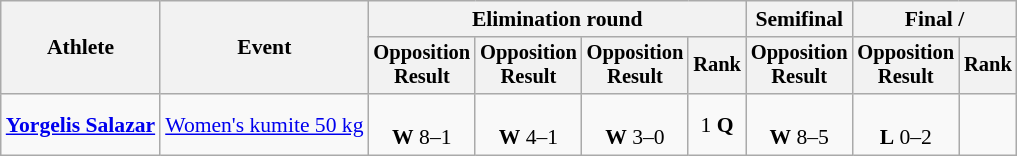<table class=wikitable style=font-size:90%;text-align:center>
<tr>
<th rowspan=2>Athlete</th>
<th rowspan=2>Event</th>
<th colspan=4>Elimination round</th>
<th>Semifinal</th>
<th colspan=2>Final / </th>
</tr>
<tr style=font-size:95%>
<th>Opposition<br>Result</th>
<th>Opposition<br>Result</th>
<th>Opposition<br>Result</th>
<th>Rank</th>
<th>Opposition<br>Result</th>
<th>Opposition<br>Result</th>
<th>Rank</th>
</tr>
<tr>
<td align=left><strong><a href='#'>Yorgelis Salazar</a></strong></td>
<td align=left><a href='#'>Women's kumite 50 kg</a></td>
<td><br><strong>W</strong> 8–1</td>
<td><br><strong>W</strong> 4–1</td>
<td><br><strong>W</strong> 3–0</td>
<td>1 <strong>Q</strong></td>
<td><br><strong>W</strong> 8–5</td>
<td><br><strong>L</strong> 0–2</td>
<td></td>
</tr>
</table>
